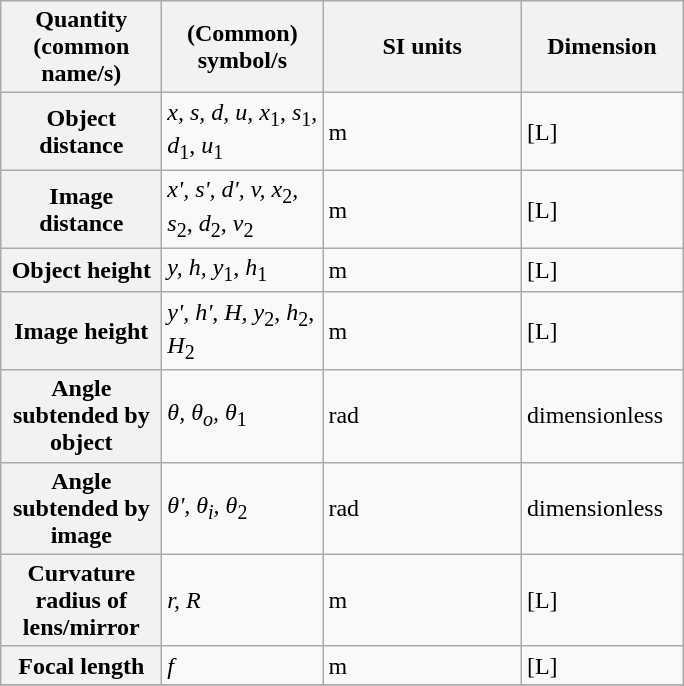<table class="wikitable">
<tr>
<th scope="col" width="100">Quantity (common name/s)</th>
<th scope="col" width="100">(Common) symbol/s</th>
<th scope="col" width="125">SI units</th>
<th scope="col" width="100">Dimension</th>
</tr>
<tr>
<th>Object distance</th>
<td><em>x, s, d, u,</em> <em>x</em><sub>1</sub>, <em>s</em><sub>1</sub>, <em>d</em><sub>1</sub>, <em>u</em><sub>1</sub></td>
<td>m</td>
<td>[L]</td>
</tr>
<tr>
<th>Image distance</th>
<td><em>x', s', d', v,</em> <em>x</em><sub>2</sub>, <em>s</em><sub>2</sub>, <em>d</em><sub>2</sub>, <em>v</em><sub>2</sub></td>
<td>m</td>
<td>[L]</td>
</tr>
<tr>
<th>Object height</th>
<td><em>y, h,</em> <em>y</em><sub>1</sub>, <em>h</em><sub>1</sub></td>
<td>m</td>
<td>[L]</td>
</tr>
<tr>
<th>Image height</th>
<td><em>y', h', H,</em> <em>y</em><sub>2</sub>, <em>h</em><sub>2</sub>, <em>H</em><sub>2</sub></td>
<td>m</td>
<td>[L]</td>
</tr>
<tr>
<th>Angle subtended by object</th>
<td><em>θ, θ<sub>o</sub>,</em> <em>θ</em><sub>1</sub></td>
<td>rad</td>
<td>dimensionless</td>
</tr>
<tr>
<th>Angle subtended by image</th>
<td><em>θ', θ<sub>i</sub>,</em> <em>θ</em><sub>2</sub></td>
<td>rad</td>
<td>dimensionless</td>
</tr>
<tr>
<th>Curvature radius of lens/mirror</th>
<td><em>r, R</em></td>
<td>m</td>
<td>[L]</td>
</tr>
<tr>
<th>Focal length</th>
<td><em>f</em></td>
<td>m</td>
<td>[L]</td>
</tr>
<tr>
</tr>
</table>
